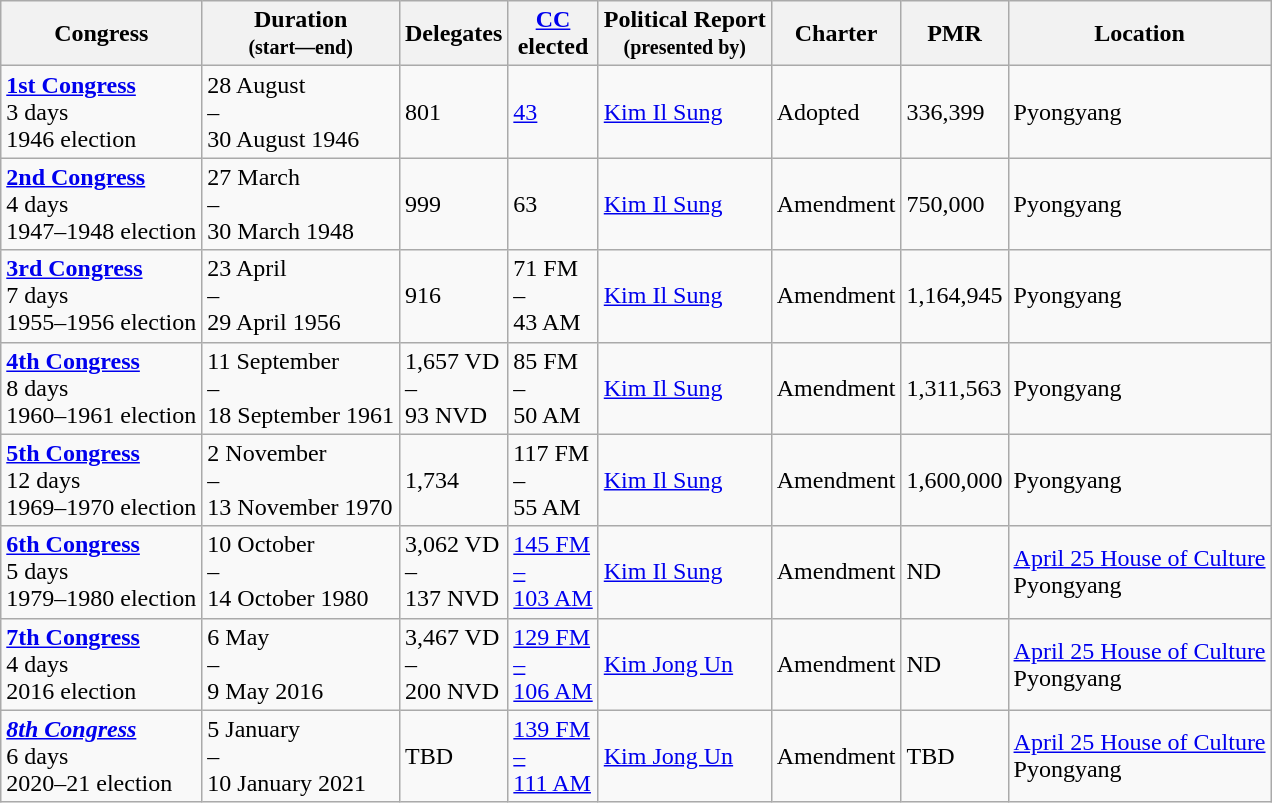<table class="wikitable">
<tr>
<th scope="col">Congress</th>
<th scope="col">Duration<br><small>(start—end)</small></th>
<th scope="col">Delegates</th>
<th scope="col"><a href='#'>CC</a><br>elected</th>
<th scope="col">Political Report<br><small>(presented by)</small></th>
<th scope="col">Charter</th>
<th scope="col">PMR</th>
<th scope="col">Location</th>
</tr>
<tr>
<td align="left" scope="row" style="font-weight:normal;"><strong><a href='#'>1st Congress</a></strong><br>3 days<br>1946 election</td>
<td>28 August<br>–<br>30 August 1946</td>
<td>801</td>
<td><a href='#'>43</a></td>
<td><a href='#'>Kim Il Sung</a></td>
<td>Adopted</td>
<td>336,399</td>
<td>Pyongyang</td>
</tr>
<tr>
<td align="left" scope="row" style="font-weight:normal;"><strong><a href='#'>2nd Congress</a></strong><br>4 days<br>1947–1948 election</td>
<td>27 March<br>–<br>30 March 1948</td>
<td>999</td>
<td>63</td>
<td><a href='#'>Kim Il Sung</a></td>
<td>Amendment</td>
<td>750,000</td>
<td>Pyongyang</td>
</tr>
<tr>
<td align="left" scope="row" style="font-weight:normal;"><strong><a href='#'>3rd Congress</a></strong><br>7 days<br>1955–1956 election</td>
<td>23 April<br>–<br>29 April 1956</td>
<td>916</td>
<td>71 FM<br>–<br>43 AM</td>
<td><a href='#'>Kim Il Sung</a></td>
<td>Amendment</td>
<td>1,164,945</td>
<td>Pyongyang</td>
</tr>
<tr>
<td align="left" scope="row" style="font-weight:normal;"><strong><a href='#'>4th Congress</a></strong><br>8 days<br>1960–1961  election</td>
<td>11 September<br>–<br>18 September 1961</td>
<td>1,657 VD<br>–<br>93 NVD</td>
<td>85 FM<br>–<br>50 AM</td>
<td><a href='#'>Kim Il Sung</a></td>
<td>Amendment</td>
<td>1,311,563</td>
<td>Pyongyang</td>
</tr>
<tr>
<td align="left" scope="row" style="font-weight:normal;"><strong><a href='#'>5th Congress</a></strong><br>12 days<br>1969–1970 election</td>
<td>2 November<br>–<br>13 November 1970</td>
<td>1,734</td>
<td>117 FM<br>–<br>55 AM</td>
<td><a href='#'>Kim Il Sung</a></td>
<td>Amendment</td>
<td>1,600,000</td>
<td>Pyongyang</td>
</tr>
<tr>
<td align="left" scope="row" style="font-weight:normal;"><strong><a href='#'>6th Congress</a></strong><br>5 days<br>1979–1980 election</td>
<td>10 October<br>–<br>14 October 1980</td>
<td>3,062 VD<br>–<br>137 NVD</td>
<td><a href='#'>145 FM<br>–<br>103 AM</a></td>
<td><a href='#'>Kim Il Sung</a></td>
<td>Amendment</td>
<td>ND</td>
<td><a href='#'>April 25 House of Culture</a> <br> Pyongyang</td>
</tr>
<tr>
<td align="left" scope="row" style="font-weight:normal;"><strong><a href='#'>7th Congress</a></strong><br>4 days<br>2016 election</td>
<td>6 May<br>–<br>9 May 2016</td>
<td>3,467 VD<br>–<br>200 NVD</td>
<td><a href='#'>129 FM<br>–<br>106 AM</a></td>
<td><a href='#'>Kim Jong Un</a></td>
<td>Amendment</td>
<td>ND</td>
<td><a href='#'>April 25 House of Culture</a> <br> Pyongyang</td>
</tr>
<tr>
<td align="left" scope="row" style="font-weight:normal;"><strong><em><a href='#'>8th Congress</a></em></strong><br>6 days<br>2020–21 election</td>
<td>5 January<br>–<br>10 January 2021</td>
<td>TBD</td>
<td><a href='#'>139 FM<br>–<br>111 AM</a></td>
<td><a href='#'>Kim Jong Un</a></td>
<td>Amendment</td>
<td>TBD</td>
<td><a href='#'>April 25 House of Culture</a> <br> Pyongyang</td>
</tr>
</table>
